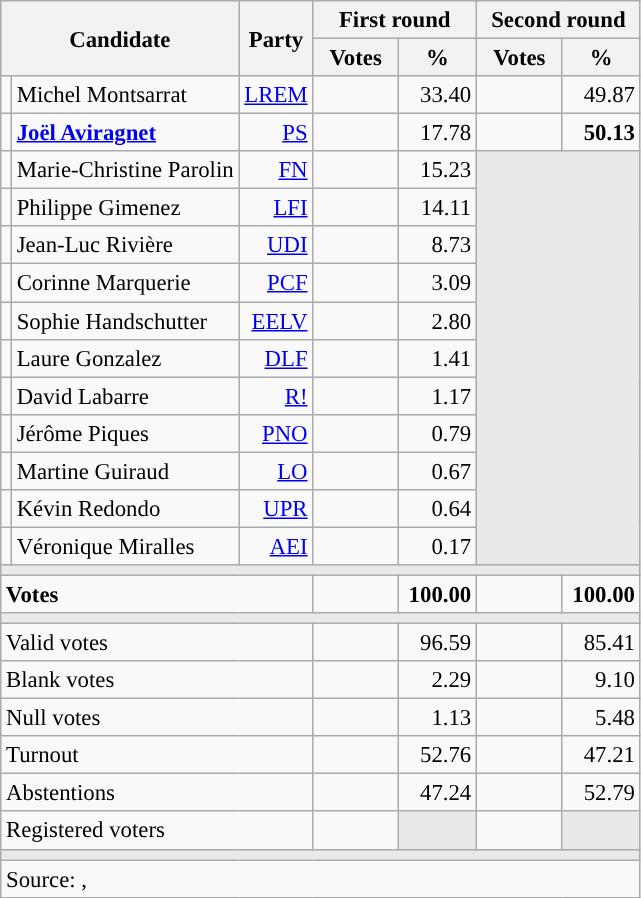<table class="wikitable" style="text-align:right;font-size:95%;">
<tr>
<th rowspan="2" colspan="2">Candidate</th>
<th rowspan="2">Party</th>
<th colspan="2">First round</th>
<th colspan="2">Second round</th>
</tr>
<tr>
<th style="width:50px;">Votes</th>
<th style="width:45px;">%</th>
<th style="width:50px;">Votes</th>
<th style="width:45px;">%</th>
</tr>
<tr>
<td style="background:"></td>
<td style="text-align:left;">Michel Montsarrat</td>
<td><a href='#'>LREM</a></td>
<td></td>
<td>33.40</td>
<td></td>
<td>49.87</td>
</tr>
<tr>
<td style="background:"></td>
<td style="text-align:left;"><strong><a href='#'>Joël Aviragnet</a></strong></td>
<td><a href='#'>PS</a></td>
<td></td>
<td>17.78</td>
<td><strong></strong></td>
<td><strong>50.13</strong></td>
</tr>
<tr>
<td style="background:"></td>
<td style="text-align:left;">Marie-Christine Parolin</td>
<td><a href='#'>FN</a></td>
<td></td>
<td>15.23</td>
<td colspan="2" rowspan="11" style="background:#E9E9E9;"></td>
</tr>
<tr>
<td style="background:"></td>
<td style="text-align:left;">Philippe Gimenez</td>
<td><a href='#'>LFI</a></td>
<td></td>
<td>14.11</td>
</tr>
<tr>
<td style="background:"></td>
<td style="text-align:left;">Jean-Luc Rivière</td>
<td><a href='#'>UDI</a></td>
<td></td>
<td>8.73</td>
</tr>
<tr>
<td style="background:"></td>
<td style="text-align:left;">Corinne Marquerie</td>
<td><a href='#'>PCF</a></td>
<td></td>
<td>3.09</td>
</tr>
<tr>
<td style="background:"></td>
<td style="text-align:left;">Sophie Handschutter</td>
<td><a href='#'>EELV</a></td>
<td></td>
<td>2.80</td>
</tr>
<tr>
<td style="background:"></td>
<td style="text-align:left;">Laure Gonzalez</td>
<td><a href='#'>DLF</a></td>
<td></td>
<td>1.41</td>
</tr>
<tr>
<td style="background:"></td>
<td style="text-align:left;">David Labarre</td>
<td><a href='#'>R!</a></td>
<td></td>
<td>1.17</td>
</tr>
<tr>
<td style="background:"></td>
<td style="text-align:left;">Jérôme Piques</td>
<td><a href='#'>PNO</a></td>
<td></td>
<td>0.79</td>
</tr>
<tr>
<td style="background:"></td>
<td style="text-align:left;">Martine Guiraud</td>
<td><a href='#'>LO</a></td>
<td></td>
<td>0.67</td>
</tr>
<tr>
<td style="background:"></td>
<td style="text-align:left;">Kévin Redondo</td>
<td><a href='#'>UPR</a></td>
<td></td>
<td>0.64</td>
</tr>
<tr>
<td style="background:"></td>
<td style="text-align:left;">Véronique Miralles</td>
<td><a href='#'>AEI</a></td>
<td></td>
<td>0.17</td>
</tr>
<tr>
<td colspan="7" style="background:#E9E9E9;"></td>
</tr>
<tr style="font-weight:bold;">
<td colspan="3" style="text-align:left;">Votes</td>
<td></td>
<td>100.00</td>
<td></td>
<td>100.00</td>
</tr>
<tr>
<td colspan="7" style="background:#E9E9E9;"></td>
</tr>
<tr>
<td colspan="3" style="text-align:left;">Valid votes</td>
<td></td>
<td>96.59</td>
<td></td>
<td>85.41</td>
</tr>
<tr>
<td colspan="3" style="text-align:left;">Blank votes</td>
<td></td>
<td>2.29</td>
<td></td>
<td>9.10</td>
</tr>
<tr>
<td colspan="3" style="text-align:left;">Null votes</td>
<td></td>
<td>1.13</td>
<td></td>
<td>5.48</td>
</tr>
<tr>
<td colspan="3" style="text-align:left;">Turnout</td>
<td></td>
<td>52.76</td>
<td></td>
<td>47.21</td>
</tr>
<tr>
<td colspan="3" style="text-align:left;">Abstentions</td>
<td></td>
<td>47.24</td>
<td></td>
<td>52.79</td>
</tr>
<tr>
<td colspan="3" style="text-align:left;">Registered voters</td>
<td></td>
<td style="background:#E9E9E9;"></td>
<td></td>
<td style="background:#E9E9E9;"></td>
</tr>
<tr>
<td colspan="7" style="background:#E9E9E9;"></td>
</tr>
<tr>
<td colspan="7" style="text-align:left;">Source: , </td>
</tr>
</table>
